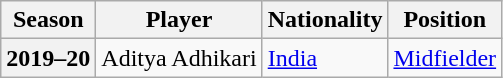<table class="wikitable sortable">
<tr>
<th scope="col">Season</th>
<th scope="col">Player</th>
<th scope="col">Nationality</th>
<th scope="col">Position</th>
</tr>
<tr>
<th scope="row" style="text-align:center">2019–20</th>
<td>Aditya Adhikari</td>
<td> <a href='#'>India</a></td>
<td><a href='#'>Midfielder</a></td>
</tr>
</table>
